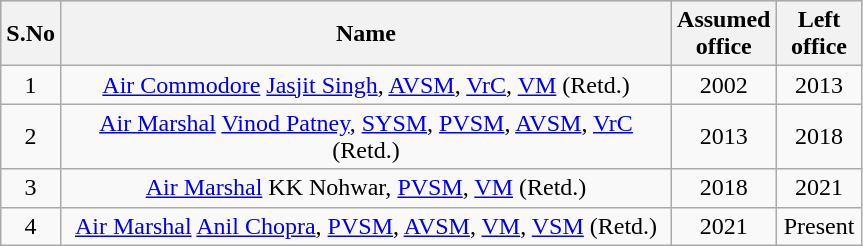<table class="wikitable sortable" style="text-align:center">
<tr style="background:#cccccc">
<th scope="col" style="width: 20px;">S.No</th>
<th scope="col" style="width: 400px;">Name</th>
<th scope="col" style="width: 50px;">Assumed office</th>
<th scope="col" style="width: 50px;">Left office</th>
</tr>
<tr>
<td>1</td>
<td><a href='#'>Air Commodore</a> <a href='#'>Jasjit Singh</a>, <a href='#'>AVSM</a>, <a href='#'>VrC</a>, <a href='#'>VM</a> (Retd.)</td>
<td>2002</td>
<td>2013</td>
</tr>
<tr>
<td>2</td>
<td><a href='#'>Air Marshal</a> <a href='#'>Vinod Patney</a>, <a href='#'>SYSM</a>, <a href='#'>PVSM</a>, <a href='#'>AVSM</a>, <a href='#'>VrC</a> (Retd.)</td>
<td>2013</td>
<td>2018</td>
</tr>
<tr>
<td>3</td>
<td><a href='#'>Air Marshal</a> KK Nohwar, <a href='#'>PVSM</a>, <a href='#'>VM</a> (Retd.)</td>
<td>2018</td>
<td>2021</td>
</tr>
<tr>
<td>4</td>
<td><a href='#'>Air Marshal</a> <a href='#'>Anil Chopra</a>, <a href='#'>PVSM</a>, <a href='#'>AVSM</a>, <a href='#'>VM</a>, <a href='#'>VSM</a> (Retd.)</td>
<td>2021</td>
<td>Present</td>
</tr>
</table>
